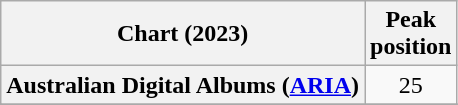<table class="wikitable sortable plainrowheaders" style="text-align:center;">
<tr>
<th scope="col">Chart (2023)</th>
<th scope="col">Peak<br>position</th>
</tr>
<tr>
<th scope="row">Australian Digital Albums (<a href='#'>ARIA</a>)</th>
<td>25</td>
</tr>
<tr>
</tr>
<tr>
</tr>
<tr>
</tr>
<tr>
</tr>
<tr>
</tr>
<tr>
</tr>
<tr>
</tr>
</table>
